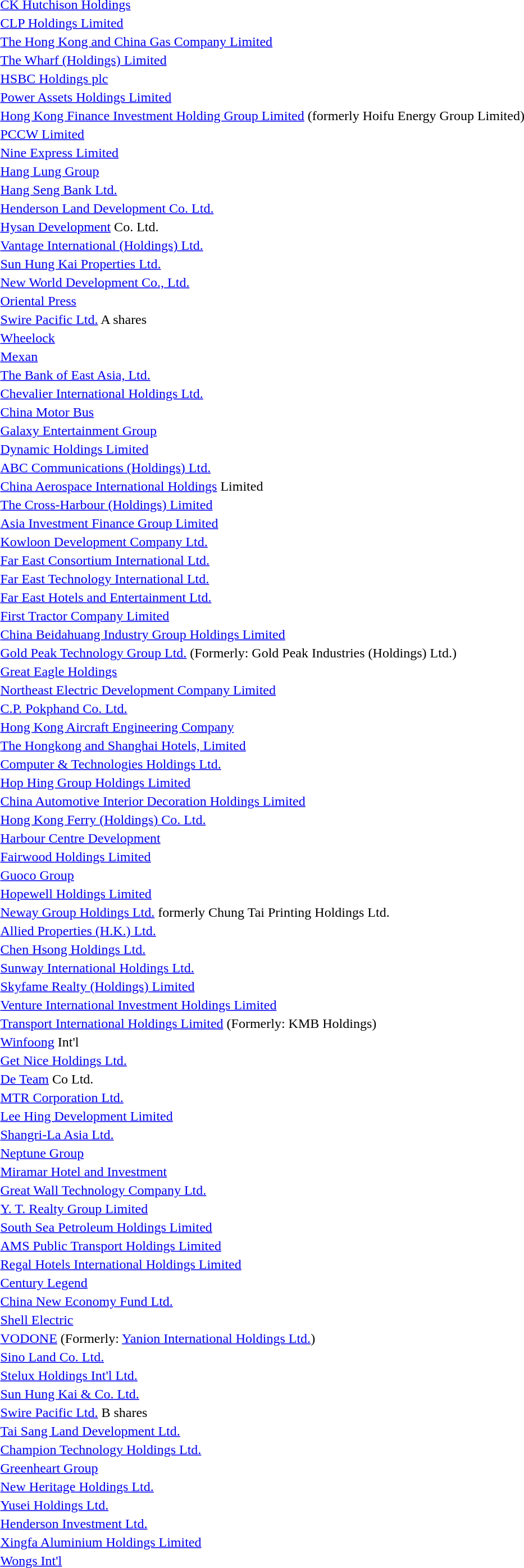<table>
<tr>
<td> <a href='#'>CK Hutchison Holdings</a></td>
</tr>
<tr>
<td> <a href='#'>CLP Holdings Limited</a></td>
</tr>
<tr>
<td> <a href='#'>The Hong Kong and China Gas Company Limited</a></td>
</tr>
<tr>
<td> <a href='#'>The Wharf (Holdings) Limited</a></td>
</tr>
<tr>
<td> <a href='#'>HSBC Holdings plc</a></td>
</tr>
<tr>
<td> <a href='#'>Power Assets Holdings Limited</a></td>
</tr>
<tr>
<td> <a href='#'>Hong Kong Finance Investment Holding Group Limited</a> (formerly Hoifu Energy Group Limited)</td>
</tr>
<tr>
<td> <a href='#'>PCCW Limited</a></td>
</tr>
<tr>
<td> <a href='#'>Nine Express Limited</a></td>
</tr>
<tr>
<td> <a href='#'>Hang Lung Group</a></td>
</tr>
<tr>
<td> <a href='#'>Hang Seng Bank Ltd.</a></td>
</tr>
<tr>
<td> <a href='#'>Henderson Land Development Co. Ltd.</a></td>
</tr>
<tr>
<td> <a href='#'>Hysan Development</a> Co. Ltd.</td>
</tr>
<tr>
<td> <a href='#'>Vantage International (Holdings) Ltd.</a></td>
</tr>
<tr>
<td> <a href='#'>Sun Hung Kai Properties Ltd.</a></td>
</tr>
<tr>
<td> <a href='#'>New World Development Co., Ltd.</a></td>
</tr>
<tr>
<td> <a href='#'>Oriental Press</a></td>
</tr>
<tr>
<td> <a href='#'>Swire Pacific Ltd.</a> A shares</td>
</tr>
<tr>
<td> <a href='#'>Wheelock</a></td>
</tr>
<tr>
<td> <a href='#'>Mexan</a></td>
</tr>
<tr>
<td> <a href='#'>The Bank of East Asia, Ltd.</a></td>
</tr>
<tr>
<td> <a href='#'>Chevalier International Holdings Ltd.</a></td>
</tr>
<tr>
<td> <a href='#'>China Motor Bus</a></td>
</tr>
<tr>
<td> <a href='#'>Galaxy Entertainment Group</a></td>
</tr>
<tr>
<td> <a href='#'>Dynamic Holdings Limited</a></td>
</tr>
<tr>
<td> <a href='#'>ABC Communications (Holdings) Ltd.</a></td>
</tr>
<tr>
<td> <a href='#'>China Aerospace International Holdings</a> Limited</td>
</tr>
<tr>
<td> <a href='#'>The Cross-Harbour (Holdings) Limited</a></td>
</tr>
<tr>
<td> <a href='#'>Asia Investment Finance Group Limited</a></td>
</tr>
<tr>
<td> <a href='#'>Kowloon Development Company Ltd.</a></td>
</tr>
<tr>
<td> <a href='#'>Far East Consortium International Ltd.</a></td>
</tr>
<tr>
<td> <a href='#'>Far East Technology International Ltd.</a></td>
</tr>
<tr>
<td> <a href='#'>Far East Hotels and Entertainment Ltd.</a></td>
</tr>
<tr>
<td> <a href='#'>First Tractor Company Limited</a></td>
</tr>
<tr>
<td> <a href='#'>China Beidahuang Industry Group Holdings Limited</a></td>
</tr>
<tr>
<td> <a href='#'>Gold Peak Technology Group Ltd.</a> (Formerly: Gold Peak Industries (Holdings) Ltd.)</td>
</tr>
<tr>
<td> <a href='#'>Great Eagle Holdings</a></td>
</tr>
<tr>
<td> <a href='#'>Northeast Electric Development Company Limited</a></td>
</tr>
<tr>
<td> <a href='#'>C.P. Pokphand Co. Ltd.</a></td>
</tr>
<tr>
<td> <a href='#'>Hong Kong Aircraft Engineering Company</a></td>
</tr>
<tr>
<td> <a href='#'>The Hongkong and Shanghai Hotels, Limited</a></td>
</tr>
<tr>
<td> <a href='#'>Computer & Technologies Holdings Ltd.</a></td>
</tr>
<tr>
<td> <a href='#'>Hop Hing Group Holdings Limited</a></td>
</tr>
<tr>
<td> <a href='#'>China Automotive Interior Decoration Holdings Limited</a></td>
</tr>
<tr>
<td> <a href='#'>Hong Kong Ferry (Holdings) Co. Ltd.</a></td>
</tr>
<tr>
<td> <a href='#'>Harbour Centre Development</a></td>
</tr>
<tr>
<td> <a href='#'>Fairwood Holdings Limited</a></td>
</tr>
<tr>
<td> <a href='#'>Guoco Group</a></td>
</tr>
<tr>
<td> <a href='#'>Hopewell Holdings Limited</a></td>
</tr>
<tr>
<td> <a href='#'>Neway Group Holdings Ltd.</a> formerly Chung Tai Printing Holdings Ltd.</td>
</tr>
<tr>
<td> <a href='#'>Allied Properties (H.K.) Ltd.</a></td>
</tr>
<tr>
<td> <a href='#'>Chen Hsong Holdings Ltd.</a></td>
</tr>
<tr>
<td> <a href='#'>Sunway International Holdings Ltd.</a></td>
</tr>
<tr>
<td> <a href='#'>Skyfame Realty (Holdings) Limited</a></td>
</tr>
<tr>
<td> <a href='#'>Venture International Investment Holdings Limited</a></td>
</tr>
<tr>
<td> <a href='#'>Transport International Holdings Limited</a> (Formerly: KMB Holdings)</td>
</tr>
<tr>
<td> <a href='#'>Winfoong</a> Int'l</td>
</tr>
<tr>
<td> <a href='#'>Get Nice Holdings Ltd.</a></td>
</tr>
<tr>
<td> <a href='#'>De Team</a> Co Ltd.</td>
</tr>
<tr>
<td> <a href='#'>MTR Corporation Ltd.</a></td>
</tr>
<tr>
<td> <a href='#'>Lee Hing Development Limited</a></td>
</tr>
<tr>
<td> <a href='#'>Shangri-La Asia Ltd.</a></td>
</tr>
<tr>
<td> <a href='#'>Neptune Group</a></td>
</tr>
<tr>
<td> <a href='#'>Miramar Hotel and Investment</a></td>
</tr>
<tr>
<td> <a href='#'>Great Wall Technology Company Ltd.</a></td>
</tr>
<tr>
<td> <a href='#'>Y. T. Realty Group Limited</a></td>
</tr>
<tr>
<td> <a href='#'>South Sea Petroleum Holdings Limited</a></td>
</tr>
<tr>
<td> <a href='#'>AMS Public Transport Holdings Limited</a></td>
</tr>
<tr>
<td> <a href='#'>Regal Hotels International Holdings Limited</a></td>
</tr>
<tr>
<td> <a href='#'>Century Legend</a></td>
</tr>
<tr>
<td> <a href='#'>China New Economy Fund Ltd.</a></td>
</tr>
<tr>
<td> <a href='#'>Shell Electric</a></td>
</tr>
<tr>
<td> <a href='#'>VODONE</a> (Formerly: <a href='#'>Yanion International Holdings Ltd.</a>)</td>
</tr>
<tr>
<td> <a href='#'>Sino Land Co. Ltd.</a></td>
</tr>
<tr>
<td> <a href='#'>Stelux Holdings Int'l Ltd.</a></td>
</tr>
<tr>
<td> <a href='#'>Sun Hung Kai & Co. Ltd.</a></td>
</tr>
<tr>
<td> <a href='#'>Swire Pacific Ltd.</a> B shares</td>
</tr>
<tr>
<td> <a href='#'>Tai Sang Land Development Ltd.</a></td>
</tr>
<tr>
<td> <a href='#'>Champion Technology Holdings Ltd.</a></td>
</tr>
<tr>
<td> <a href='#'>Greenheart Group</a></td>
</tr>
<tr>
<td> <a href='#'>New Heritage Holdings Ltd.</a></td>
</tr>
<tr>
<td> <a href='#'>Yusei Holdings Ltd.</a></td>
</tr>
<tr>
<td> <a href='#'>Henderson Investment Ltd.</a></td>
</tr>
<tr>
<td> <a href='#'>Xingfa Aluminium Holdings Limited</a></td>
</tr>
<tr>
<td> <a href='#'>Wongs Int'l</a></td>
</tr>
</table>
